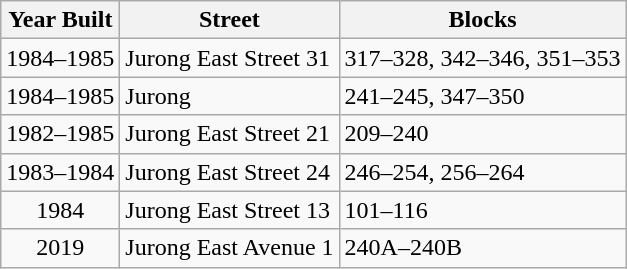<table class="wikitable">
<tr>
<th>Year Built</th>
<th>Street</th>
<th>Blocks</th>
</tr>
<tr>
<td style="text-align: center">1984–1985</td>
<td>Jurong East Street 31</td>
<td>317–328, 342–346, 351–353</td>
</tr>
<tr>
<td style="text-align: center">1984–1985</td>
<td>Jurong</td>
<td>241–245, 347–350</td>
</tr>
<tr>
<td style="text-align: center">1982–1985</td>
<td>Jurong East Street 21</td>
<td>209–240</td>
</tr>
<tr>
<td style="text-align: center">1983–1984</td>
<td>Jurong East Street 24</td>
<td>246–254, 256–264</td>
</tr>
<tr>
<td style="text-align: center">1984</td>
<td>Jurong East Street 13</td>
<td>101–116</td>
</tr>
<tr>
<td style="text-align: center">2019</td>
<td>Jurong East Avenue 1</td>
<td>240A–240B</td>
</tr>
</table>
